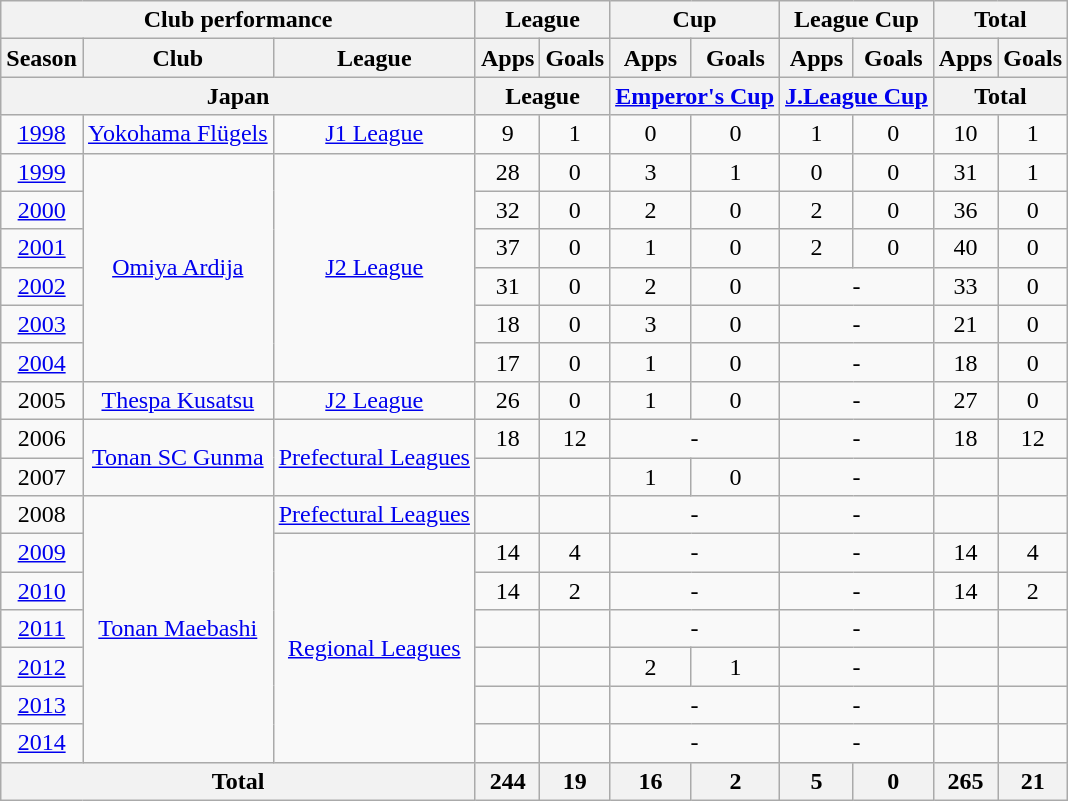<table class="wikitable" style="text-align:center;">
<tr>
<th colspan=3>Club performance</th>
<th colspan=2>League</th>
<th colspan=2>Cup</th>
<th colspan=2>League Cup</th>
<th colspan=2>Total</th>
</tr>
<tr>
<th>Season</th>
<th>Club</th>
<th>League</th>
<th>Apps</th>
<th>Goals</th>
<th>Apps</th>
<th>Goals</th>
<th>Apps</th>
<th>Goals</th>
<th>Apps</th>
<th>Goals</th>
</tr>
<tr>
<th colspan=3>Japan</th>
<th colspan=2>League</th>
<th colspan=2><a href='#'>Emperor's Cup</a></th>
<th colspan=2><a href='#'>J.League Cup</a></th>
<th colspan=2>Total</th>
</tr>
<tr>
<td><a href='#'>1998</a></td>
<td><a href='#'>Yokohama Flügels</a></td>
<td><a href='#'>J1 League</a></td>
<td>9</td>
<td>1</td>
<td>0</td>
<td>0</td>
<td>1</td>
<td>0</td>
<td>10</td>
<td>1</td>
</tr>
<tr>
<td><a href='#'>1999</a></td>
<td rowspan="6"><a href='#'>Omiya Ardija</a></td>
<td rowspan="6"><a href='#'>J2 League</a></td>
<td>28</td>
<td>0</td>
<td>3</td>
<td>1</td>
<td>0</td>
<td>0</td>
<td>31</td>
<td>1</td>
</tr>
<tr>
<td><a href='#'>2000</a></td>
<td>32</td>
<td>0</td>
<td>2</td>
<td>0</td>
<td>2</td>
<td>0</td>
<td>36</td>
<td>0</td>
</tr>
<tr>
<td><a href='#'>2001</a></td>
<td>37</td>
<td>0</td>
<td>1</td>
<td>0</td>
<td>2</td>
<td>0</td>
<td>40</td>
<td>0</td>
</tr>
<tr>
<td><a href='#'>2002</a></td>
<td>31</td>
<td>0</td>
<td>2</td>
<td>0</td>
<td colspan="2">-</td>
<td>33</td>
<td>0</td>
</tr>
<tr>
<td><a href='#'>2003</a></td>
<td>18</td>
<td>0</td>
<td>3</td>
<td>0</td>
<td colspan="2">-</td>
<td>21</td>
<td>0</td>
</tr>
<tr>
<td><a href='#'>2004</a></td>
<td>17</td>
<td>0</td>
<td>1</td>
<td>0</td>
<td colspan="2">-</td>
<td>18</td>
<td>0</td>
</tr>
<tr>
<td>2005</td>
<td><a href='#'>Thespa Kusatsu</a></td>
<td><a href='#'>J2 League</a></td>
<td>26</td>
<td>0</td>
<td>1</td>
<td>0</td>
<td colspan="2">-</td>
<td>27</td>
<td>0</td>
</tr>
<tr>
<td>2006</td>
<td rowspan="2"><a href='#'>Tonan SC Gunma</a></td>
<td rowspan="2"><a href='#'>Prefectural Leagues</a></td>
<td>18</td>
<td>12</td>
<td colspan="2">-</td>
<td colspan="2">-</td>
<td>18</td>
<td>12</td>
</tr>
<tr>
<td>2007</td>
<td></td>
<td></td>
<td>1</td>
<td>0</td>
<td colspan="2">-</td>
<td></td>
<td></td>
</tr>
<tr>
<td>2008</td>
<td rowspan="7"><a href='#'>Tonan Maebashi</a></td>
<td><a href='#'>Prefectural Leagues</a></td>
<td></td>
<td></td>
<td colspan="2">-</td>
<td colspan="2">-</td>
<td></td>
<td></td>
</tr>
<tr>
<td><a href='#'>2009</a></td>
<td rowspan="6"><a href='#'>Regional Leagues</a></td>
<td>14</td>
<td>4</td>
<td colspan="2">-</td>
<td colspan="2">-</td>
<td>14</td>
<td>4</td>
</tr>
<tr>
<td><a href='#'>2010</a></td>
<td>14</td>
<td>2</td>
<td colspan="2">-</td>
<td colspan="2">-</td>
<td>14</td>
<td>2</td>
</tr>
<tr>
<td><a href='#'>2011</a></td>
<td></td>
<td></td>
<td colspan="2">-</td>
<td colspan="2">-</td>
<td></td>
<td></td>
</tr>
<tr>
<td><a href='#'>2012</a></td>
<td></td>
<td></td>
<td>2</td>
<td>1</td>
<td colspan="2">-</td>
<td></td>
<td></td>
</tr>
<tr>
<td><a href='#'>2013</a></td>
<td></td>
<td></td>
<td colspan="2">-</td>
<td colspan="2">-</td>
<td></td>
<td></td>
</tr>
<tr>
<td><a href='#'>2014</a></td>
<td></td>
<td></td>
<td colspan="2">-</td>
<td colspan="2">-</td>
<td></td>
<td></td>
</tr>
<tr>
<th colspan=3>Total</th>
<th>244</th>
<th>19</th>
<th>16</th>
<th>2</th>
<th>5</th>
<th>0</th>
<th>265</th>
<th>21</th>
</tr>
</table>
